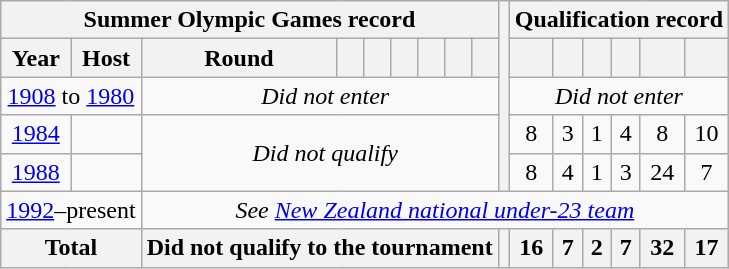<table class="wikitable" style="text-align: center;font-size:100%;">
<tr>
<th colspan="9">Summer Olympic Games record</th>
<th rowspan="5"></th>
<th colspan="6">Qualification record</th>
</tr>
<tr>
<th scope="col">Year</th>
<th scope="col">Host</th>
<th scope="col">Round</th>
<th scope="col"></th>
<th scope="col"></th>
<th scope="col"></th>
<th scope="col"></th>
<th scope="col"></th>
<th scope="col"></th>
<th scope="col"></th>
<th scope="col"></th>
<th scope="col"></th>
<th scope="col"></th>
<th scope="col"></th>
<th scope="col"></th>
</tr>
<tr>
<td colspan="2"><a href='#'>1908</a> to <a href='#'>1980</a></td>
<td colspan="8"><em>Did not enter</em></td>
<td colspan="6"><em>Did not enter</em></td>
</tr>
<tr>
<td><a href='#'>1984</a></td>
<td align=left></td>
<td colspan="8" rowspan="2"><em>Did not qualify</em></td>
<td>8</td>
<td>3</td>
<td>1</td>
<td>4</td>
<td>8</td>
<td>10</td>
</tr>
<tr>
<td><a href='#'>1988</a></td>
<td align=left></td>
<td>8</td>
<td>4</td>
<td>1</td>
<td>3</td>
<td>24</td>
<td>7</td>
</tr>
<tr>
<td colspan="2"><a href='#'>1992</a>–present</td>
<td colspan="14"><em>See <a href='#'>New Zealand national under-23 team</a></em></td>
</tr>
<tr>
<th colspan="2">Total</th>
<th colspan="7">Did not qualify to the tournament</th>
<th></th>
<th>16</th>
<th>7</th>
<th>2</th>
<th>7</th>
<th>32</th>
<th>17</th>
</tr>
</table>
